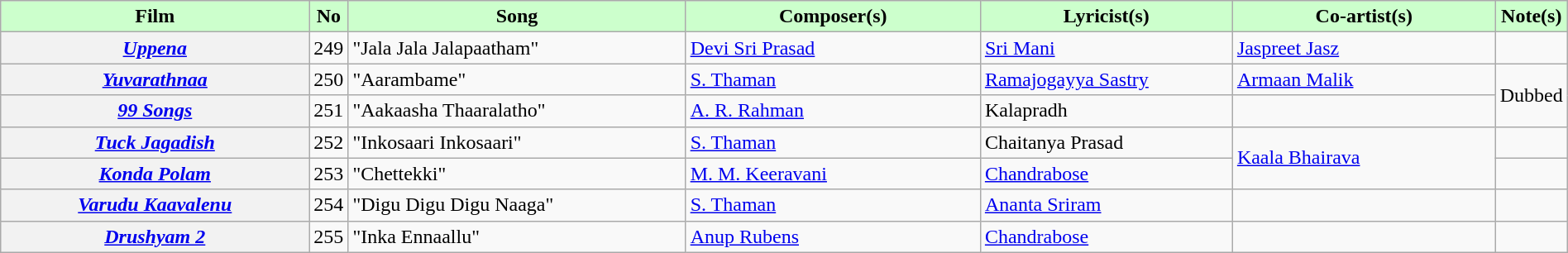<table class="wikitable plainrowheaders" width="100%" "textcolor:#000;">
<tr style="background:#cfc; text-align:center;">
<td scope="col" width="21%"><strong>Film</strong></td>
<td><strong>No</strong></td>
<td scope="col" width="23%"><strong>Song</strong></td>
<td scope="col" width="20%"><strong>Composer(s)</strong></td>
<td scope="col" width="17%"><strong>Lyricist(s)</strong></td>
<td scope="col" width="18%"><strong>Co-artist(s)</strong></td>
<td><strong>Note(s)</strong></td>
</tr>
<tr>
<th><em><a href='#'>Uppena</a></em></th>
<td>249</td>
<td>"Jala Jala Jalapaatham"</td>
<td><a href='#'>Devi Sri Prasad</a></td>
<td><a href='#'>Sri Mani</a></td>
<td><a href='#'>Jaspreet Jasz</a></td>
<td></td>
</tr>
<tr>
<th><em><a href='#'>Yuvarathnaa</a></em></th>
<td>250</td>
<td>"Aarambame"</td>
<td><a href='#'>S. Thaman</a></td>
<td><a href='#'>Ramajogayya Sastry</a></td>
<td><a href='#'>Armaan Malik</a></td>
<td rowspan="2">Dubbed</td>
</tr>
<tr>
<th><em><a href='#'>99 Songs</a></em></th>
<td>251</td>
<td>"Aakaasha Thaaralatho"</td>
<td><a href='#'>A. R. Rahman</a></td>
<td>Kalapradh</td>
<td></td>
</tr>
<tr>
<th><em><a href='#'>Tuck Jagadish</a></em></th>
<td>252</td>
<td>"Inkosaari Inkosaari"</td>
<td><a href='#'>S. Thaman</a></td>
<td>Chaitanya Prasad</td>
<td rowspan="2"><a href='#'>Kaala Bhairava</a></td>
<td></td>
</tr>
<tr>
<th><em><a href='#'>Konda Polam</a></em></th>
<td>253</td>
<td>"Chettekki"</td>
<td><a href='#'>M. M. Keeravani</a></td>
<td><a href='#'>Chandrabose</a></td>
<td></td>
</tr>
<tr>
<th><em><a href='#'>Varudu Kaavalenu</a></em></th>
<td>254</td>
<td>"Digu Digu Digu Naaga"</td>
<td><a href='#'>S. Thaman</a></td>
<td><a href='#'>Ananta Sriram</a></td>
<td></td>
<td></td>
</tr>
<tr>
<th><em><a href='#'>Drushyam 2</a></em></th>
<td>255</td>
<td>"Inka Ennaallu"</td>
<td><a href='#'>Anup Rubens</a></td>
<td><a href='#'>Chandrabose</a></td>
<td></td>
<td></td>
</tr>
</table>
